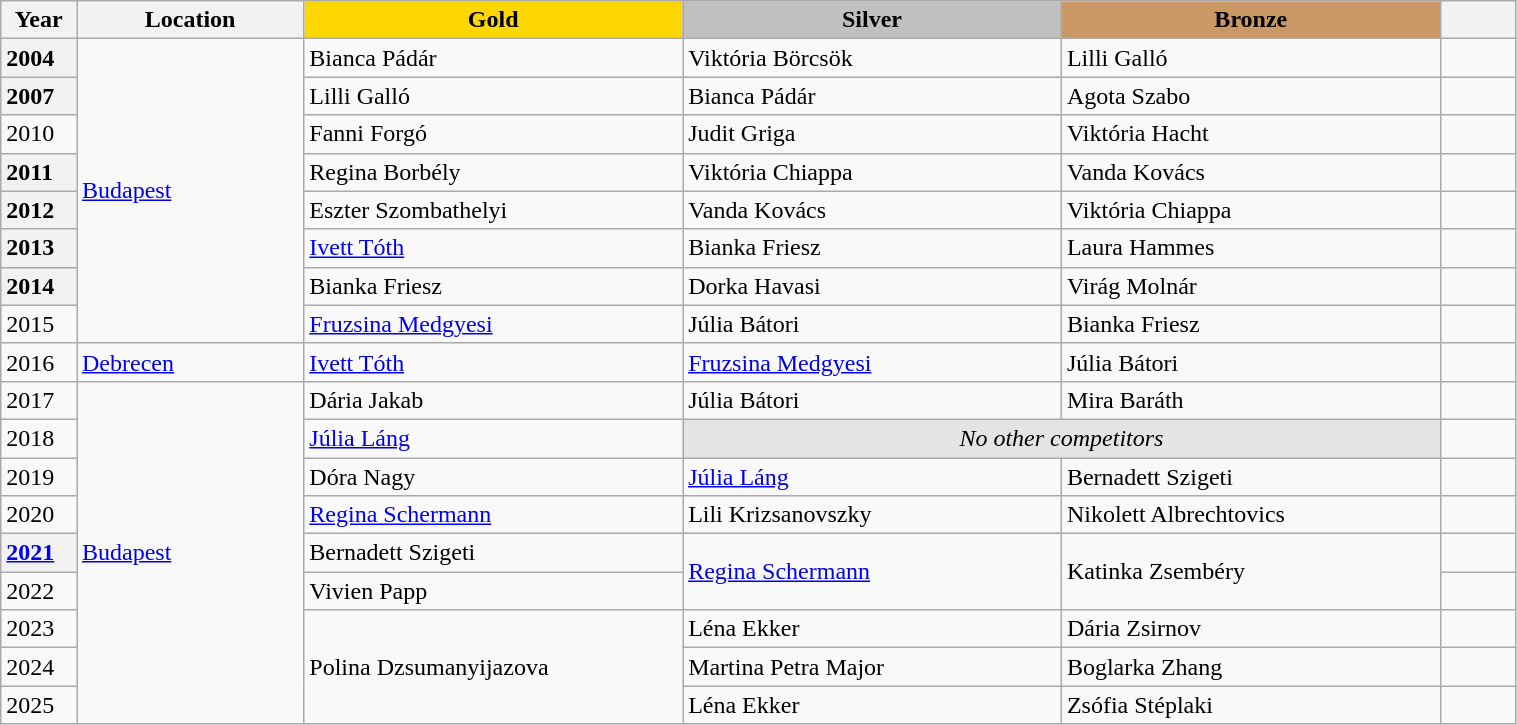<table class="wikitable unsortable" style="text-align:left; width:80%">
<tr>
<th scope="col" style="text-align:center; width:5%">Year</th>
<th scope="col" style="text-align:center; width:15%">Location</th>
<td scope="col" style="text-align:center; width:25%; background:gold"><strong>Gold</strong></td>
<td scope="col" style="text-align:center; width:25%; background:silver"><strong>Silver</strong></td>
<td scope="col" style="text-align:center; width:25%; background:#c96"><strong>Bronze</strong></td>
<th scope="col" style="text-align:center; width:5%"></th>
</tr>
<tr>
<th scope="row" style="text-align:left">2004</th>
<td rowspan="8"><a href='#'>Budapest</a></td>
<td>Bianca Pádár</td>
<td>Viktória Börcsök</td>
<td>Lilli Galló</td>
<td></td>
</tr>
<tr>
<th scope="row" style="text-align:left">2007</th>
<td>Lilli Galló</td>
<td>Bianca Pádár</td>
<td>Agota Szabo</td>
<td></td>
</tr>
<tr>
<td>2010</td>
<td>Fanni Forgó</td>
<td>Judit Griga</td>
<td>Viktória Hacht</td>
<td></td>
</tr>
<tr>
<th scope="row" style="text-align:left">2011</th>
<td>Regina Borbély</td>
<td>Viktória Chiappa</td>
<td>Vanda Kovács</td>
<td></td>
</tr>
<tr>
<th scope="row" style="text-align:left">2012</th>
<td>Eszter Szombathelyi</td>
<td>Vanda Kovács</td>
<td>Viktória Chiappa</td>
<td></td>
</tr>
<tr>
<th scope="row" style="text-align:left">2013</th>
<td><a href='#'>Ivett Tóth</a></td>
<td>Bianka Friesz</td>
<td>Laura Hammes</td>
<td></td>
</tr>
<tr>
<th scope="row" style="text-align:left">2014</th>
<td>Bianka Friesz</td>
<td>Dorka Havasi</td>
<td>Virág Molnár</td>
<td></td>
</tr>
<tr>
<td>2015</td>
<td><a href='#'>Fruzsina Medgyesi</a></td>
<td>Júlia Bátori</td>
<td>Bianka Friesz</td>
<td></td>
</tr>
<tr>
<td>2016</td>
<td><a href='#'>Debrecen</a></td>
<td><a href='#'>Ivett Tóth</a></td>
<td><a href='#'>Fruzsina Medgyesi</a></td>
<td>Júlia Bátori</td>
<td></td>
</tr>
<tr>
<td>2017</td>
<td rowspan="9"><a href='#'>Budapest</a></td>
<td>Dária Jakab</td>
<td>Júlia Bátori</td>
<td>Mira Baráth</td>
<td></td>
</tr>
<tr>
<td>2018</td>
<td><a href='#'>Júlia Láng</a></td>
<td colspan="2" align="center" bgcolor="e5e4e2"><em>No other competitors</em></td>
<td></td>
</tr>
<tr>
<td>2019</td>
<td>Dóra Nagy</td>
<td><a href='#'>Júlia Láng</a></td>
<td>Bernadett Szigeti</td>
<td></td>
</tr>
<tr>
<td>2020</td>
<td><a href='#'>Regina Schermann</a></td>
<td>Lili Krizsanovszky</td>
<td>Nikolett Albrechtovics</td>
<td></td>
</tr>
<tr>
<th scope="row" style="text-align:left"><a href='#'>2021</a></th>
<td>Bernadett Szigeti</td>
<td rowspan="2"><a href='#'>Regina Schermann</a></td>
<td rowspan="2">Katinka Zsembéry</td>
<td></td>
</tr>
<tr>
<td>2022</td>
<td>Vivien Papp</td>
<td></td>
</tr>
<tr>
<td>2023</td>
<td rowspan="3">Polina Dzsumanyijazova</td>
<td>Léna Ekker</td>
<td>Dária Zsirnov</td>
<td></td>
</tr>
<tr>
<td>2024</td>
<td>Martina Petra Major</td>
<td>Boglarka Zhang</td>
<td></td>
</tr>
<tr>
<td>2025</td>
<td>Léna Ekker</td>
<td>Zsófia Stéplaki</td>
<td></td>
</tr>
</table>
